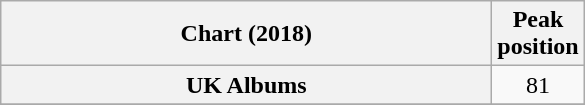<table class="wikitable plainrowheaders sortable" style="text-align:center;">
<tr>
<th scope="col" style="width:20em;">Chart (2018)</th>
<th scope="col">Peak<br>position</th>
</tr>
<tr>
<th scope="row">UK Albums </th>
<td>81</td>
</tr>
<tr>
</tr>
</table>
